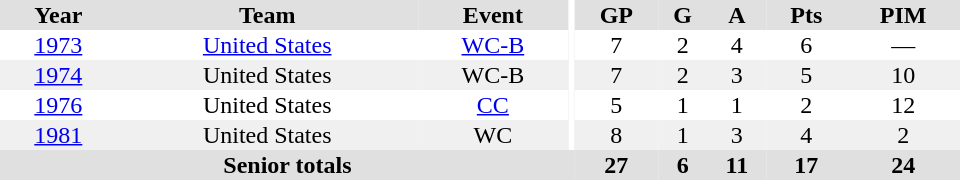<table border="0" cellpadding="1" cellspacing="0" ID="Table3" style="text-align:center; width:40em">
<tr bgcolor="#e0e0e0">
<th>Year</th>
<th>Team</th>
<th>Event</th>
<th rowspan="102" bgcolor="#ffffff"></th>
<th>GP</th>
<th>G</th>
<th>A</th>
<th>Pts</th>
<th>PIM</th>
</tr>
<tr>
<td><a href='#'>1973</a></td>
<td><a href='#'>United States</a></td>
<td><a href='#'>WC-B</a></td>
<td>7</td>
<td>2</td>
<td>4</td>
<td>6</td>
<td>—</td>
</tr>
<tr bgcolor="#f0f0f0">
<td><a href='#'>1974</a></td>
<td>United States</td>
<td>WC-B</td>
<td>7</td>
<td>2</td>
<td>3</td>
<td>5</td>
<td>10</td>
</tr>
<tr>
<td><a href='#'>1976</a></td>
<td>United States</td>
<td><a href='#'>CC</a></td>
<td>5</td>
<td>1</td>
<td>1</td>
<td>2</td>
<td>12</td>
</tr>
<tr bgcolor="#f0f0f0">
<td><a href='#'>1981</a></td>
<td>United States</td>
<td>WC</td>
<td>8</td>
<td>1</td>
<td>3</td>
<td>4</td>
<td>2</td>
</tr>
<tr bgcolor="#e0e0e0">
<th colspan="4">Senior totals</th>
<th>27</th>
<th>6</th>
<th>11</th>
<th>17</th>
<th>24</th>
</tr>
</table>
